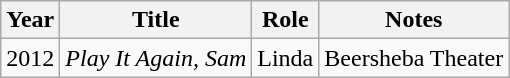<table class="wikitable sortable">
<tr>
<th>Year</th>
<th>Title</th>
<th>Role</th>
<th class="unsortable">Notes</th>
</tr>
<tr>
<td>2012</td>
<td><em>Play It Again, Sam</em></td>
<td>Linda</td>
<td>Beersheba Theater</td>
</tr>
</table>
